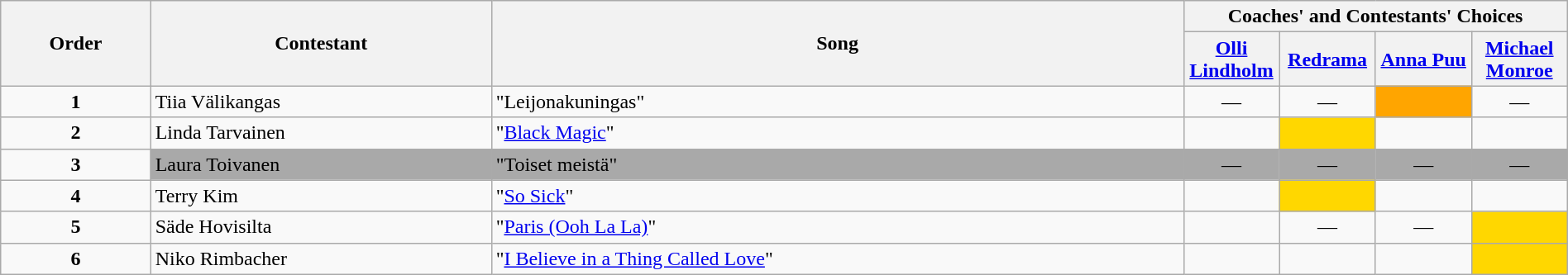<table class="wikitable" style="width:100%;">
<tr>
<th rowspan=2>Order</th>
<th rowspan=2>Contestant</th>
<th rowspan=2>Song</th>
<th colspan=4>Coaches' and Contestants' Choices</th>
</tr>
<tr>
<th width="70"><a href='#'>Olli Lindholm</a></th>
<th width="70"><a href='#'>Redrama</a></th>
<th width="70"><a href='#'>Anna Puu</a></th>
<th width="70"><a href='#'>Michael Monroe</a></th>
</tr>
<tr>
<td align="center"><strong>1</strong></td>
<td>Tiia Välikangas</td>
<td>"Leijonakuningas"</td>
<td align="center">—</td>
<td align="center">—</td>
<td style="background:orange;text-align:center;"></td>
<td align="center">—</td>
</tr>
<tr>
<td align="center"><strong>2</strong></td>
<td>Linda Tarvainen</td>
<td>"<a href='#'>Black Magic</a>"</td>
<td style=";text-align:center;"></td>
<td style="background:gold;text-align:center;"></td>
<td style=";text-align:center;"></td>
<td style=";text-align:center;"></td>
</tr>
<tr>
<td align="center"><strong>3</strong></td>
<td style="background:darkgrey;text-align:left;">Laura Toivanen</td>
<td style="background:darkgrey;text-align:left;">"Toiset meistä"</td>
<td style="background:darkgrey;text-align:center;">—</td>
<td style="background:darkgrey;text-align:center;">—</td>
<td style="background:darkgrey;text-align:center;">—</td>
<td style="background:darkgrey;text-align:center;">—</td>
</tr>
<tr>
<td align="center"><strong>4</strong></td>
<td>Terry Kim</td>
<td>"<a href='#'>So Sick</a>"</td>
<td style=";text-align:center;"></td>
<td style="background:gold;text-align:center;"></td>
<td style=";text-align:center;"></td>
<td style=";text-align:center;"></td>
</tr>
<tr>
<td align="center"><strong>5</strong></td>
<td>Säde Hovisilta</td>
<td>"<a href='#'>Paris (Ooh La La)</a>"</td>
<td style=";text-align:center;"></td>
<td align="center">—</td>
<td align="center">—</td>
<td style="background:gold;text-align:center;"></td>
</tr>
<tr>
<td align="center"><strong>6</strong></td>
<td>Niko Rimbacher</td>
<td>"<a href='#'>I Believe in a Thing Called Love</a>"</td>
<td style=";text-align:center;"></td>
<td style=";text-align:center;"></td>
<td style=";text-align:center;"></td>
<td style="background:gold;text-align:center;"></td>
</tr>
</table>
